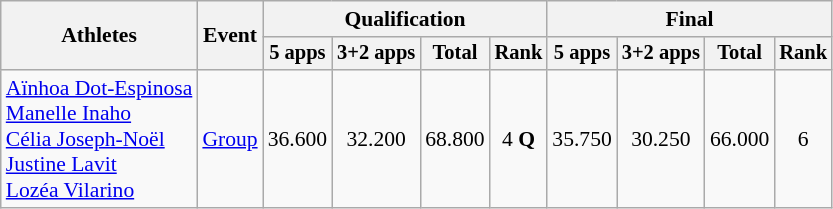<table class="wikitable" style="font-size:90%">
<tr>
<th rowspan="2">Athletes</th>
<th rowspan="2">Event</th>
<th colspan="4">Qualification</th>
<th colspan="4">Final</th>
</tr>
<tr style="font-size:95%">
<th>5 apps</th>
<th>3+2 apps</th>
<th>Total</th>
<th>Rank</th>
<th>5 apps</th>
<th>3+2 apps</th>
<th>Total</th>
<th>Rank</th>
</tr>
<tr align=center>
<td align=left><a href='#'>Aïnhoa Dot-Espinosa</a><br><a href='#'>Manelle Inaho</a><br><a href='#'>Célia Joseph-Noël</a><br><a href='#'>Justine Lavit</a><br><a href='#'>Lozéa Vilarino</a></td>
<td align=left><a href='#'>Group</a></td>
<td>36.600</td>
<td>32.200</td>
<td>68.800</td>
<td>4 <strong>Q</strong></td>
<td>35.750</td>
<td>30.250</td>
<td>66.000</td>
<td>6</td>
</tr>
</table>
